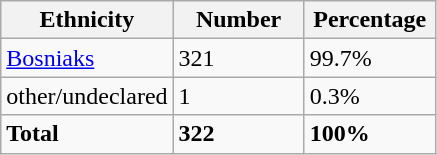<table class="wikitable">
<tr>
<th width="100px">Ethnicity</th>
<th width="80px">Number</th>
<th width="80px">Percentage</th>
</tr>
<tr>
<td><a href='#'>Bosniaks</a></td>
<td>321</td>
<td>99.7%</td>
</tr>
<tr>
<td>other/undeclared</td>
<td>1</td>
<td>0.3%</td>
</tr>
<tr>
<td><strong>Total</strong></td>
<td><strong>322</strong></td>
<td><strong>100%</strong></td>
</tr>
</table>
